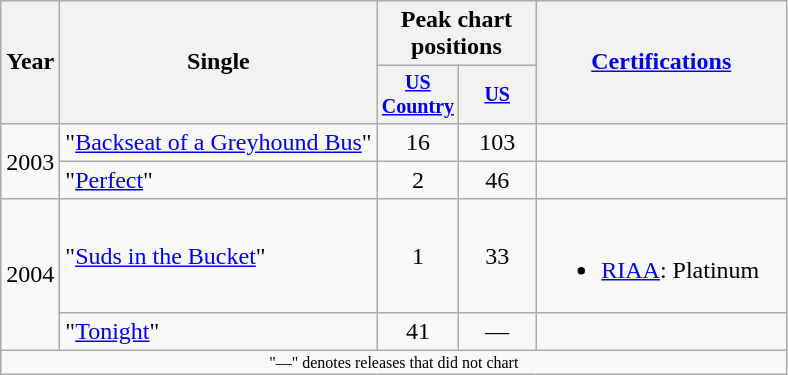<table class="wikitable" style="text-align:center;">
<tr>
<th rowspan="2">Year</th>
<th rowspan="2">Single</th>
<th colspan="2">Peak chart<br>positions</th>
<th rowspan="2" style="width:10em;"><a href='#'>Certifications</a></th>
</tr>
<tr style="font-size:smaller;">
<th width="45"><a href='#'>US Country</a><br></th>
<th width="45"><a href='#'>US</a><br></th>
</tr>
<tr>
<td rowspan="2">2003</td>
<td align="left">"<a href='#'>Backseat of a Greyhound Bus</a>"</td>
<td>16</td>
<td>103</td>
<td></td>
</tr>
<tr>
<td align="left">"<a href='#'>Perfect</a>"</td>
<td>2</td>
<td>46</td>
<td></td>
</tr>
<tr>
<td rowspan="2">2004</td>
<td align="left">"<a href='#'>Suds in the Bucket</a>"</td>
<td>1</td>
<td>33</td>
<td align="left"><br><ul><li><a href='#'>RIAA</a>: Platinum</li></ul></td>
</tr>
<tr>
<td align="left">"<a href='#'>Tonight</a>"</td>
<td>41</td>
<td>—</td>
<td></td>
</tr>
<tr>
<td colspan="5" style="font-size:8pt">"—" denotes releases that did not chart</td>
</tr>
</table>
